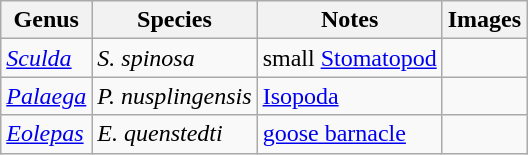<table class="wikitable">
<tr>
<th>Genus</th>
<th>Species</th>
<th>Notes</th>
<th>Images</th>
</tr>
<tr>
<td><em><a href='#'>Sculda</a></em></td>
<td><em>S. spinosa</em></td>
<td>small <a href='#'>Stomatopod</a></td>
<td></td>
</tr>
<tr>
<td><em><a href='#'>Palaega</a></em></td>
<td><em>P. nusplingensis</em></td>
<td><a href='#'>Isopoda</a></td>
<td></td>
</tr>
<tr>
<td><em><a href='#'>Eolepas</a></em></td>
<td><em>E. quenstedti</em></td>
<td><a href='#'>goose barnacle</a></td>
<td></td>
</tr>
</table>
